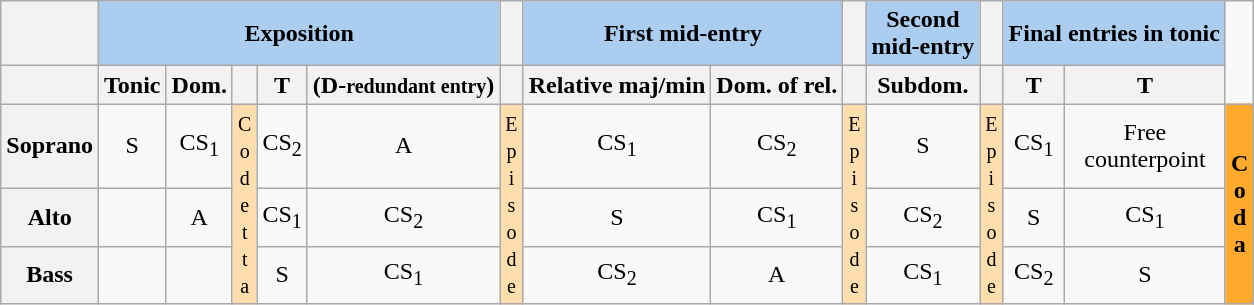<table class="wikitable" style="text-align:center">
<tr>
<th></th>
<th colspan=5 style="background-color:#ABCDEF;">Exposition</th>
<th></th>
<th colspan=2 style="background-color:#ABCDEF;">First mid-entry</th>
<th></th>
<th style="background-color:#ABCDEF;">Second<br>mid-entry</th>
<th></th>
<th colspan=2 style="background-color:#ABCDEF;">Final entries in tonic</th>
</tr>
<tr>
<th></th>
<th>Tonic</th>
<th>Dom.</th>
<th></th>
<th>T</th>
<th>(D-<small>redundant entry</small>)</th>
<th></th>
<th>Relative maj/min</th>
<th>Dom. of rel.</th>
<th></th>
<th>Subdom.</th>
<th></th>
<th>T</th>
<th>T</th>
</tr>
<tr>
<th>Soprano</th>
<td>S</td>
<td>CS<sub>1</sub></td>
<td rowspan="3" style="background:#ffdead;"><small>C<br>o<br>d<br>e<br>t<br>t<br>a</small></td>
<td>CS<sub>2</sub></td>
<td>A</td>
<td rowspan="3" style="background:#ffdead;"><small>E<br>p<br>i<br>s<br>o<br>d<br>e</small></td>
<td>CS<sub>1</sub></td>
<td>CS<sub>2</sub></td>
<td rowspan="3" style="background:#ffdead;"><small>E<br>p<br>i<br>s<br>o<br>d<br>e</small></td>
<td>S</td>
<td rowspan="3" style="background:#ffdead;"><small>E<br>p<br>i<br>s<br>o<br>d<br>e</small></td>
<td>CS<sub>1</sub></td>
<td>Free<br>counterpoint</td>
<td rowspan="3" style="background:#ffaa2d"><strong>C<br>o<br>d<br>a<br></strong></td>
</tr>
<tr>
<th>Alto</th>
<td></td>
<td>A</td>
<td>CS<sub>1</sub></td>
<td>CS<sub>2</sub></td>
<td>S</td>
<td>CS<sub>1</sub></td>
<td>CS<sub>2</sub></td>
<td>S</td>
<td>CS<sub>1</sub></td>
</tr>
<tr>
<th>Bass</th>
<td></td>
<td></td>
<td>S</td>
<td>CS<sub>1</sub></td>
<td>CS<sub>2</sub></td>
<td>A</td>
<td>CS<sub>1</sub></td>
<td>CS<sub>2</sub></td>
<td>S</td>
</tr>
</table>
